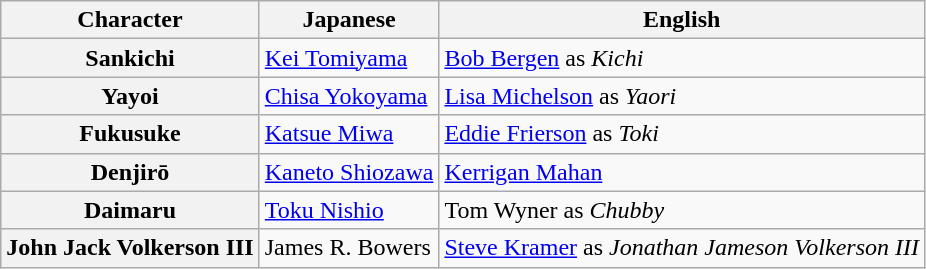<table class="wikitable">
<tr>
<th>Character</th>
<th>Japanese</th>
<th>English</th>
</tr>
<tr>
<th>Sankichi</th>
<td><a href='#'>Kei Tomiyama</a></td>
<td><a href='#'>Bob Bergen</a> as <em>Kichi</em></td>
</tr>
<tr>
<th>Yayoi</th>
<td><a href='#'>Chisa Yokoyama</a></td>
<td><a href='#'>Lisa Michelson</a> as <em>Yaori</em></td>
</tr>
<tr>
<th>Fukusuke</th>
<td><a href='#'>Katsue Miwa</a></td>
<td><a href='#'>Eddie Frierson</a> as <em>Toki</em></td>
</tr>
<tr>
<th>Denjirō</th>
<td><a href='#'>Kaneto Shiozawa</a></td>
<td><a href='#'>Kerrigan Mahan</a></td>
</tr>
<tr>
<th>Daimaru</th>
<td><a href='#'>Toku Nishio</a></td>
<td>Tom Wyner as <em>Chubby</em></td>
</tr>
<tr>
<th>John Jack Volkerson III</th>
<td>James R. Bowers</td>
<td><a href='#'>Steve Kramer</a> as <em>Jonathan Jameson Volkerson III</em></td>
</tr>
</table>
